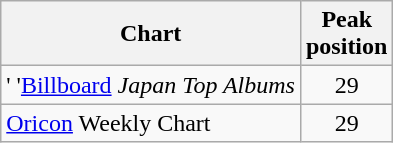<table class="wikitable">
<tr>
<th>Chart</th>
<th>Peak<br>position</th>
</tr>
<tr>
<td>' '<a href='#'>Billboard</a><em> Japan Top Albums </td>
<td align="center">29</td>
</tr>
<tr>
<td><a href='#'>Oricon</a> Weekly Chart </td>
<td align="center">29</td>
</tr>
</table>
